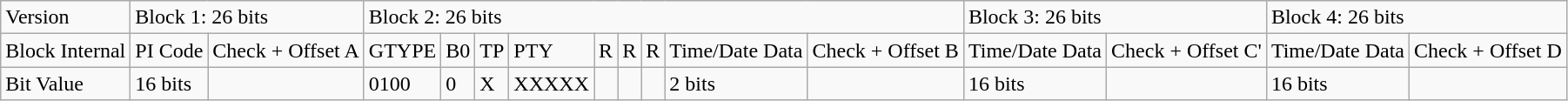<table class="wikitable">
<tr>
<td>Version</td>
<td colspan="2">Block 1: 26 bits</td>
<td colspan="9">Block 2: 26 bits</td>
<td colspan="2">Block 3: 26 bits</td>
<td colspan="2">Block 4: 26 bits</td>
</tr>
<tr>
<td>Block Internal</td>
<td>PI Code</td>
<td>Check + Offset A</td>
<td>GTYPE</td>
<td>B0</td>
<td>TP</td>
<td>PTY</td>
<td>R</td>
<td>R</td>
<td>R</td>
<td>Time/Date Data</td>
<td>Check + Offset B</td>
<td>Time/Date Data</td>
<td>Check + Offset C'</td>
<td>Time/Date Data</td>
<td>Check + Offset D</td>
</tr>
<tr>
<td>Bit Value</td>
<td>16 bits</td>
<td></td>
<td>0100</td>
<td>0</td>
<td>X</td>
<td>XXXXX</td>
<td></td>
<td></td>
<td></td>
<td>2 bits</td>
<td></td>
<td>16 bits</td>
<td></td>
<td>16 bits</td>
<td></td>
</tr>
</table>
